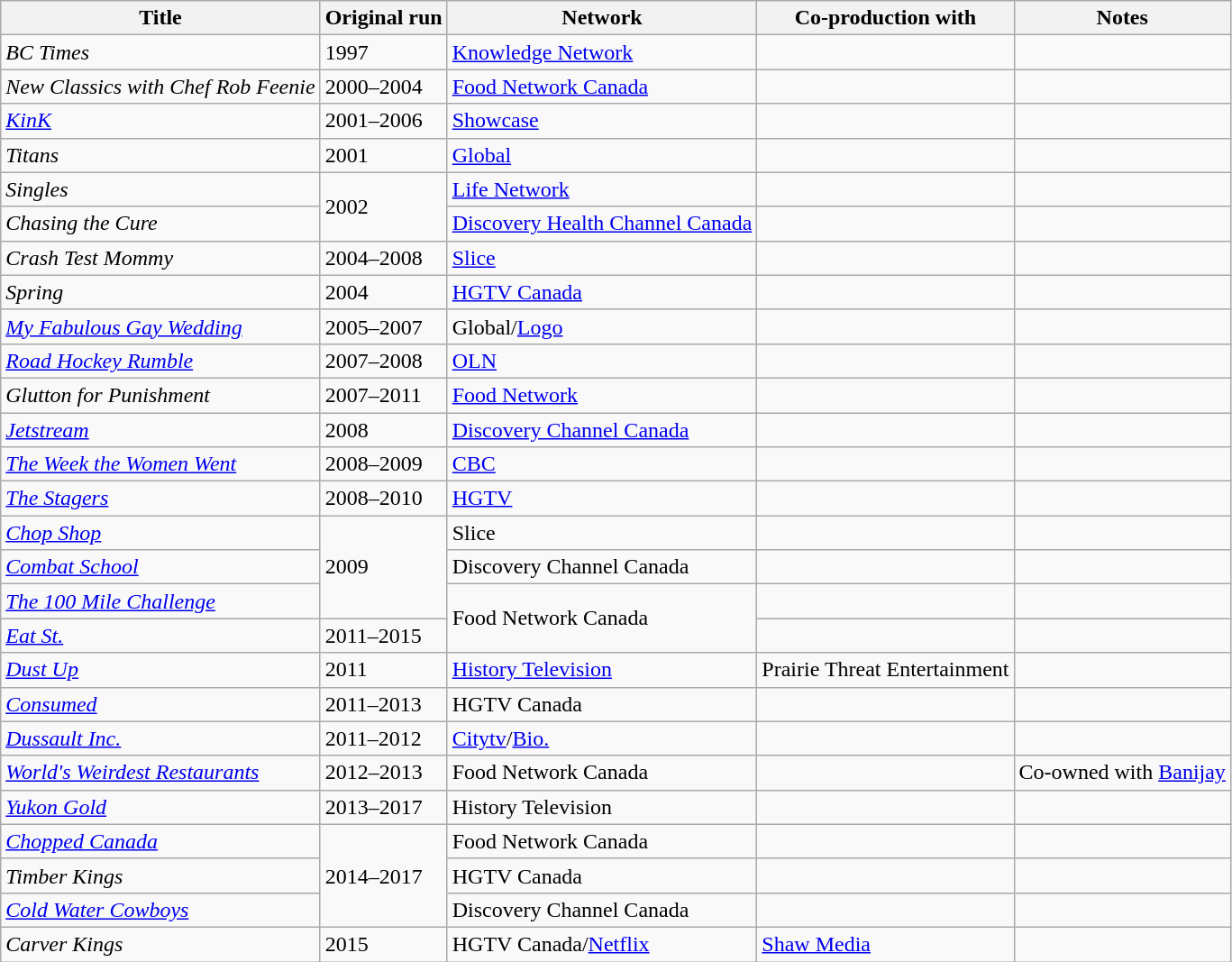<table class="wikitable sortable">
<tr>
<th>Title</th>
<th>Original run</th>
<th>Network</th>
<th>Co-production with</th>
<th>Notes</th>
</tr>
<tr>
<td><em>BC Times</em></td>
<td>1997</td>
<td><a href='#'>Knowledge Network</a></td>
<td></td>
<td></td>
</tr>
<tr>
<td><em>New Classics with Chef Rob Feenie</em></td>
<td>2000–2004</td>
<td><a href='#'>Food Network Canada</a></td>
<td></td>
<td></td>
</tr>
<tr>
<td><em><a href='#'>KinK</a></em></td>
<td>2001–2006</td>
<td><a href='#'>Showcase</a></td>
<td></td>
<td></td>
</tr>
<tr>
<td><em>Titans</em></td>
<td>2001</td>
<td><a href='#'>Global</a></td>
<td></td>
<td></td>
</tr>
<tr>
<td><em>Singles</em></td>
<td rowspan=2>2002</td>
<td><a href='#'>Life Network</a></td>
<td></td>
<td></td>
</tr>
<tr>
<td><em>Chasing the Cure</em></td>
<td><a href='#'>Discovery Health Channel Canada</a></td>
<td></td>
<td></td>
</tr>
<tr>
<td><em>Crash Test Mommy</em></td>
<td>2004–2008</td>
<td><a href='#'>Slice</a></td>
<td></td>
<td></td>
</tr>
<tr>
<td><em>Spring</em></td>
<td>2004</td>
<td><a href='#'>HGTV Canada</a></td>
<td></td>
<td></td>
</tr>
<tr>
<td><em><a href='#'>My Fabulous Gay Wedding</a></em></td>
<td>2005–2007</td>
<td>Global/<a href='#'>Logo</a></td>
<td></td>
<td></td>
</tr>
<tr>
<td><em><a href='#'>Road Hockey Rumble</a></em></td>
<td>2007–2008</td>
<td><a href='#'>OLN</a></td>
<td></td>
<td></td>
</tr>
<tr>
<td><em>Glutton for Punishment</em></td>
<td>2007–2011</td>
<td><a href='#'>Food Network</a></td>
<td></td>
<td></td>
</tr>
<tr>
<td><em><a href='#'>Jetstream</a></em></td>
<td>2008</td>
<td><a href='#'>Discovery Channel Canada</a></td>
<td></td>
<td></td>
</tr>
<tr>
<td><em><a href='#'>The Week the Women Went</a></em></td>
<td>2008–2009</td>
<td><a href='#'>CBC</a></td>
<td></td>
<td></td>
</tr>
<tr>
<td><em><a href='#'>The Stagers</a></em></td>
<td>2008–2010</td>
<td><a href='#'>HGTV</a></td>
<td></td>
<td></td>
</tr>
<tr>
<td><em><a href='#'>Chop Shop</a></em></td>
<td rowspan="3">2009</td>
<td>Slice</td>
<td></td>
<td></td>
</tr>
<tr>
<td><em><a href='#'>Combat School</a></em></td>
<td>Discovery Channel Canada</td>
<td></td>
<td></td>
</tr>
<tr>
<td><em><a href='#'>The 100 Mile Challenge</a></em></td>
<td rowspan=2>Food Network Canada</td>
<td></td>
<td></td>
</tr>
<tr>
<td><em><a href='#'>Eat St.</a></em></td>
<td>2011–2015</td>
<td></td>
<td></td>
</tr>
<tr>
<td><em><a href='#'>Dust Up</a></em></td>
<td>2011</td>
<td><a href='#'>History Television</a></td>
<td>Prairie Threat Entertainment</td>
<td></td>
</tr>
<tr>
<td><em><a href='#'>Consumed</a></em></td>
<td>2011–2013</td>
<td>HGTV Canada</td>
<td></td>
<td></td>
</tr>
<tr>
<td><em><a href='#'>Dussault Inc.</a></em></td>
<td>2011–2012</td>
<td><a href='#'>Citytv</a>/<a href='#'>Bio.</a></td>
<td></td>
<td></td>
</tr>
<tr>
<td><em><a href='#'>World's Weirdest Restaurants</a></em></td>
<td>2012–2013</td>
<td>Food Network Canada</td>
<td></td>
<td>Co-owned with <a href='#'>Banijay</a></td>
</tr>
<tr>
<td><em><a href='#'>Yukon Gold</a></em></td>
<td>2013–2017</td>
<td>History Television</td>
<td></td>
<td></td>
</tr>
<tr>
<td><em><a href='#'>Chopped Canada</a></em></td>
<td rowspan=3>2014–2017</td>
<td>Food Network Canada</td>
<td></td>
<td></td>
</tr>
<tr>
<td><em>Timber Kings</em></td>
<td>HGTV Canada</td>
<td></td>
<td></td>
</tr>
<tr>
<td><em><a href='#'>Cold Water Cowboys</a></em></td>
<td>Discovery Channel Canada</td>
<td></td>
<td></td>
</tr>
<tr>
<td><em>Carver Kings</em></td>
<td>2015</td>
<td>HGTV Canada/<a href='#'>Netflix</a></td>
<td><a href='#'>Shaw Media</a></td>
<td></td>
</tr>
</table>
